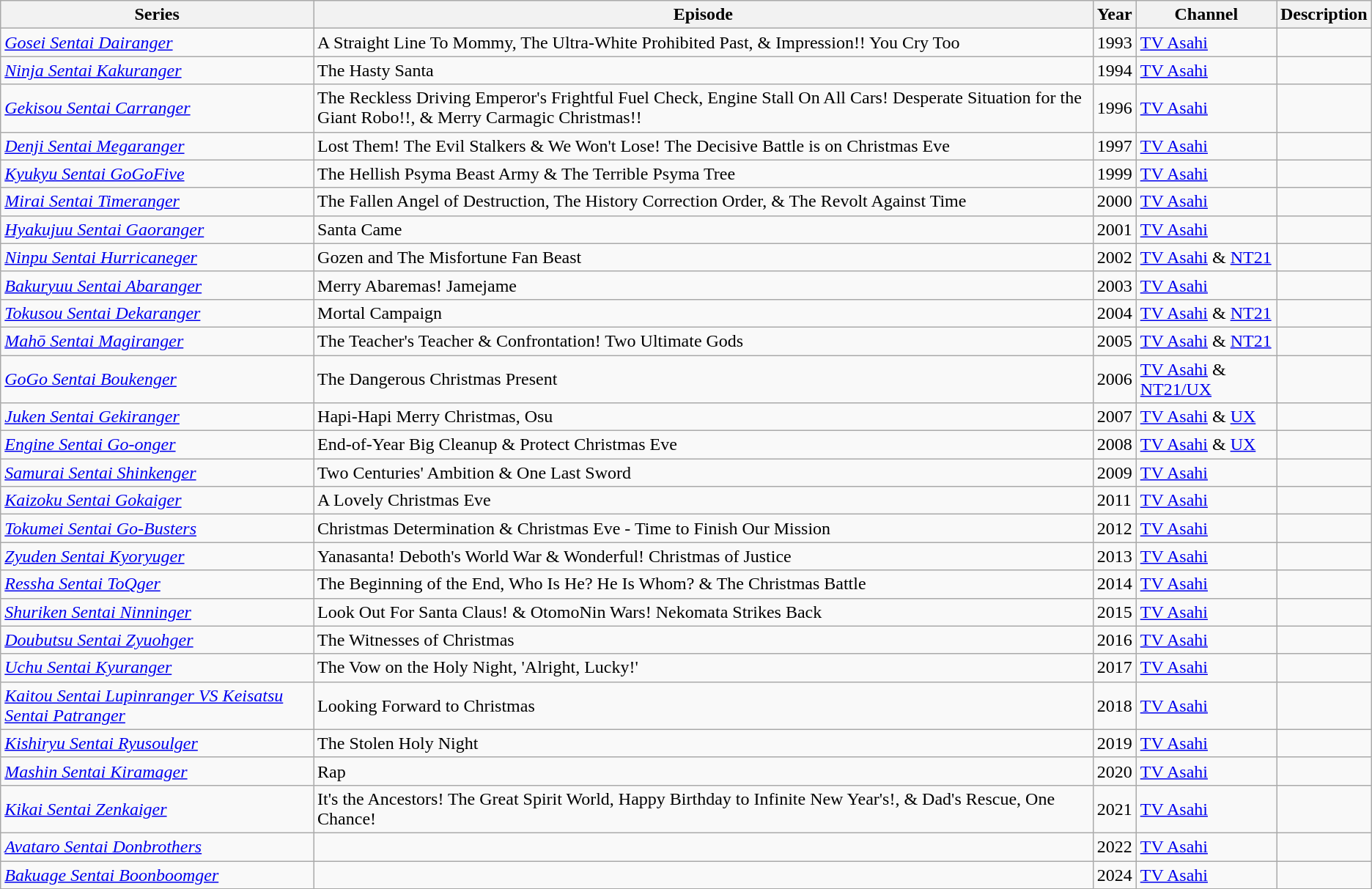<table class="wikitable sortable">
<tr>
<th>Series</th>
<th>Episode</th>
<th>Year</th>
<th>Channel</th>
<th>Description</th>
</tr>
<tr>
<td><em><a href='#'>Gosei Sentai Dairanger</a></em></td>
<td>A Straight Line To Mommy, The Ultra-White Prohibited Past, & Impression!! You Cry Too</td>
<td>1993</td>
<td><a href='#'>TV Asahi</a></td>
<td></td>
</tr>
<tr>
<td><em><a href='#'>Ninja Sentai Kakuranger</a></em></td>
<td>The Hasty Santa</td>
<td>1994</td>
<td><a href='#'>TV Asahi</a></td>
<td></td>
</tr>
<tr>
<td><em><a href='#'>Gekisou Sentai Carranger</a></em></td>
<td>The Reckless Driving Emperor's Frightful Fuel Check, Engine Stall On All Cars! Desperate Situation for the Giant Robo!!, & Merry Carmagic Christmas!!</td>
<td>1996</td>
<td><a href='#'>TV Asahi</a></td>
<td></td>
</tr>
<tr>
<td><em><a href='#'>Denji Sentai Megaranger</a></em></td>
<td>Lost Them! The Evil Stalkers &  We Won't Lose! The Decisive Battle is on Christmas Eve</td>
<td>1997</td>
<td><a href='#'>TV Asahi</a></td>
<td></td>
</tr>
<tr>
<td><em><a href='#'>Kyukyu Sentai GoGoFive</a></em></td>
<td>The Hellish Psyma Beast Army & The Terrible Psyma Tree</td>
<td>1999</td>
<td><a href='#'>TV Asahi</a></td>
<td></td>
</tr>
<tr>
<td><em><a href='#'>Mirai Sentai Timeranger</a></em></td>
<td>The Fallen Angel of Destruction, The History Correction Order, & The Revolt Against Time</td>
<td>2000</td>
<td><a href='#'>TV Asahi</a></td>
<td></td>
</tr>
<tr>
<td><em><a href='#'>Hyakujuu Sentai Gaoranger</a></em></td>
<td>Santa Came</td>
<td>2001</td>
<td><a href='#'>TV Asahi</a></td>
<td></td>
</tr>
<tr>
<td><em><a href='#'>Ninpu Sentai Hurricaneger</a></em></td>
<td>Gozen and The Misfortune Fan Beast</td>
<td>2002</td>
<td><a href='#'>TV Asahi</a> & <a href='#'>NT21</a></td>
<td></td>
</tr>
<tr>
<td><em><a href='#'>Bakuryuu Sentai Abaranger</a></em></td>
<td>Merry Abaremas! Jamejame</td>
<td>2003</td>
<td><a href='#'>TV Asahi</a></td>
<td></td>
</tr>
<tr>
<td><em><a href='#'>Tokusou Sentai Dekaranger</a></em></td>
<td>Mortal Campaign</td>
<td>2004</td>
<td><a href='#'>TV Asahi</a> & <a href='#'>NT21</a></td>
<td></td>
</tr>
<tr>
<td><em><a href='#'>Mahō Sentai Magiranger</a></em></td>
<td>The Teacher's Teacher & Confrontation! Two Ultimate Gods</td>
<td>2005</td>
<td><a href='#'>TV Asahi</a> & <a href='#'>NT21</a></td>
<td></td>
</tr>
<tr>
<td><em><a href='#'>GoGo Sentai Boukenger</a></em></td>
<td>The Dangerous Christmas Present</td>
<td>2006</td>
<td><a href='#'>TV Asahi</a> & <a href='#'>NT21/UX</a></td>
<td></td>
</tr>
<tr>
<td><em><a href='#'>Juken Sentai Gekiranger</a></em></td>
<td>Hapi-Hapi Merry Christmas, Osu</td>
<td>2007</td>
<td><a href='#'>TV Asahi</a> & <a href='#'>UX</a></td>
<td></td>
</tr>
<tr>
<td><em><a href='#'>Engine Sentai Go-onger</a></em></td>
<td>End-of-Year Big Cleanup & Protect Christmas Eve</td>
<td>2008</td>
<td><a href='#'>TV Asahi</a> & <a href='#'>UX</a></td>
<td></td>
</tr>
<tr>
<td><em><a href='#'>Samurai Sentai Shinkenger</a></em></td>
<td>Two Centuries' Ambition & One Last Sword</td>
<td>2009</td>
<td><a href='#'>TV Asahi</a></td>
<td></td>
</tr>
<tr>
<td><em><a href='#'>Kaizoku Sentai Gokaiger</a></em></td>
<td>A Lovely Christmas Eve</td>
<td>2011</td>
<td><a href='#'>TV Asahi</a></td>
<td></td>
</tr>
<tr>
<td><em><a href='#'>Tokumei Sentai Go-Busters</a></em></td>
<td>Christmas Determination & Christmas Eve - Time to Finish Our Mission</td>
<td>2012</td>
<td><a href='#'>TV Asahi</a></td>
<td></td>
</tr>
<tr>
<td><em><a href='#'>Zyuden Sentai Kyoryuger</a></em></td>
<td>Yanasanta! Deboth's World War & Wonderful! Christmas of Justice</td>
<td>2013</td>
<td><a href='#'>TV Asahi</a></td>
<td></td>
</tr>
<tr>
<td><em><a href='#'>Ressha Sentai ToQger</a></em></td>
<td>The Beginning of the End, Who Is He? He Is Whom? & The Christmas Battle</td>
<td>2014</td>
<td><a href='#'>TV Asahi</a></td>
<td></td>
</tr>
<tr>
<td><em><a href='#'>Shuriken Sentai Ninninger</a></em></td>
<td>Look Out For Santa Claus! & OtomoNin Wars! Nekomata Strikes Back</td>
<td>2015</td>
<td><a href='#'>TV Asahi</a></td>
<td></td>
</tr>
<tr>
<td><em><a href='#'>Doubutsu Sentai Zyuohger</a></em></td>
<td>The Witnesses of Christmas</td>
<td>2016</td>
<td><a href='#'>TV Asahi</a></td>
<td></td>
</tr>
<tr>
<td><em><a href='#'>Uchu Sentai Kyuranger</a></em></td>
<td>The Vow on the Holy Night, 'Alright, Lucky!'</td>
<td>2017</td>
<td><a href='#'>TV Asahi</a></td>
<td></td>
</tr>
<tr>
<td><em><a href='#'>Kaitou Sentai Lupinranger VS Keisatsu Sentai Patranger</a></em></td>
<td>Looking Forward to Christmas</td>
<td>2018</td>
<td><a href='#'>TV Asahi</a></td>
<td></td>
</tr>
<tr>
<td><em><a href='#'>Kishiryu Sentai Ryusoulger</a></em></td>
<td>The Stolen Holy Night</td>
<td>2019</td>
<td><a href='#'>TV Asahi</a></td>
<td></td>
</tr>
<tr>
<td><em><a href='#'>Mashin Sentai Kiramager</a></em></td>
<td>Rap</td>
<td>2020</td>
<td><a href='#'>TV Asahi</a></td>
<td></td>
</tr>
<tr>
<td><em><a href='#'>Kikai Sentai Zenkaiger</a></em></td>
<td>It's  the Ancestors! The Great Spirit World, Happy Birthday to Infinite New Year's!, & Dad's Rescue, One Chance!</td>
<td>2021</td>
<td><a href='#'>TV Asahi</a></td>
<td></td>
</tr>
<tr>
<td><em><a href='#'>Avataro Sentai Donbrothers</a></em></td>
<td></td>
<td>2022</td>
<td><a href='#'>TV Asahi</a></td>
<td></td>
</tr>
<tr>
<td><em><a href='#'>Bakuage Sentai Boonboomger</a></em></td>
<td></td>
<td>2024</td>
<td><a href='#'>TV Asahi</a></td>
<td></td>
</tr>
</table>
